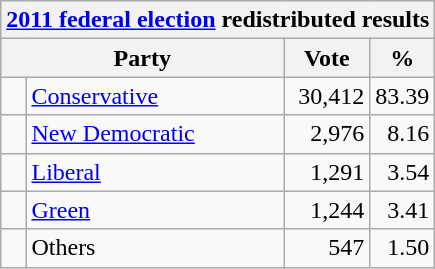<table class="wikitable">
<tr>
<th colspan="4"><a href='#'>2011 federal election</a> redistributed results</th>
</tr>
<tr>
<th bgcolor="#DDDDFF" width="130px" colspan="2">Party</th>
<th bgcolor="#DDDDFF" width="50px">Vote</th>
<th bgcolor="#DDDDFF" width="30px">%</th>
</tr>
<tr>
<td> </td>
<td><a href='#'>Conservative</a></td>
<td align=right>30,412</td>
<td align=right>83.39</td>
</tr>
<tr>
<td> </td>
<td><a href='#'>New Democratic</a></td>
<td align=right>2,976</td>
<td align=right>8.16</td>
</tr>
<tr>
<td> </td>
<td><a href='#'>Liberal</a></td>
<td align=right>1,291</td>
<td align=right>3.54</td>
</tr>
<tr>
<td> </td>
<td><a href='#'>Green</a></td>
<td align=right>1,244</td>
<td align=right>3.41</td>
</tr>
<tr>
<td> </td>
<td>Others</td>
<td align=right>547</td>
<td align=right>1.50</td>
</tr>
</table>
